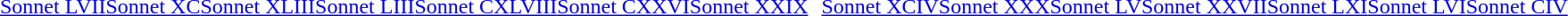<table>
<tr style="vertical-align:top">
<td><br><table>
<tr>
<td><br><a href='#'>Sonnet LVII</a><a href='#'>Sonnet XC</a><a href='#'>Sonnet XLIII</a><a href='#'>Sonnet LIII</a><a href='#'>Sonnet CXLVIII</a><a href='#'>Sonnet CXXVI</a><a href='#'>Sonnet XXIX</a></td>
</tr>
</table>
</td>
<td><br><table>
<tr style="vertical-align:top">
<td><br><a href='#'>Sonnet XCIV</a><a href='#'>Sonnet XXX</a><a href='#'>Sonnet LV</a><a href='#'>Sonnet XXVII</a><a href='#'>Sonnet LXI</a><a href='#'>Sonnet LVI</a><a href='#'>Sonnet CIV</a></td>
</tr>
</table>
</td>
<td></td>
</tr>
</table>
